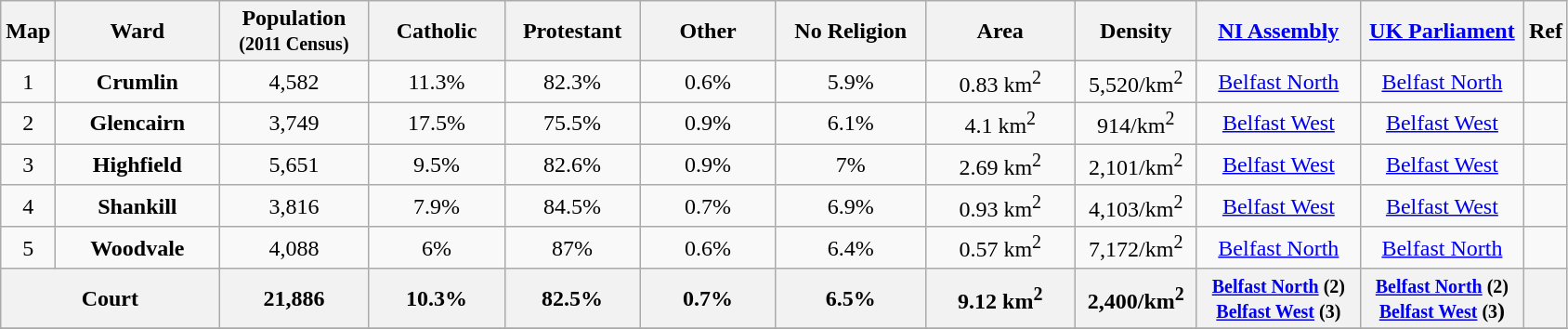<table class="wikitable sortable" style="text-align:center">
<tr>
<th class="unsortable">Map</th>
<th width = 110px>Ward</th>
<th width = 100px>Population <br> <small>(2011 Census)</small></th>
<th width = 90px>Catholic</th>
<th width = 90px>Protestant</th>
<th width = 90px>Other</th>
<th width = 100px>No Religion</th>
<th width = 100px>Area</th>
<th width = 80px>Density</th>
<th class="unsortable" width = 110px><a href='#'>NI Assembly</a></th>
<th class="unsortable" width = 110px><a href='#'>UK Parliament</a></th>
<th class="unsortable">Ref</th>
</tr>
<tr>
<td>1</td>
<td><strong>Crumlin</strong></td>
<td>4,582</td>
<td>11.3%</td>
<td>82.3%</td>
<td>0.6%</td>
<td>5.9%</td>
<td>0.83 km<sup>2</sup></td>
<td>5,520/km<sup>2</sup></td>
<td><a href='#'>Belfast North</a></td>
<td><a href='#'>Belfast North</a></td>
<td></td>
</tr>
<tr>
<td>2</td>
<td><strong>Glencairn</strong></td>
<td>3,749</td>
<td>17.5%</td>
<td>75.5%</td>
<td>0.9%</td>
<td>6.1%</td>
<td>4.1 km<sup>2</sup></td>
<td>914/km<sup>2</sup></td>
<td><a href='#'>Belfast West</a></td>
<td><a href='#'>Belfast West</a></td>
<td></td>
</tr>
<tr>
<td>3</td>
<td><strong>Highfield</strong></td>
<td>5,651</td>
<td>9.5%</td>
<td>82.6%</td>
<td>0.9%</td>
<td>7%</td>
<td>2.69 km<sup>2</sup></td>
<td>2,101/km<sup>2</sup></td>
<td><a href='#'>Belfast West</a></td>
<td><a href='#'>Belfast West</a></td>
<td></td>
</tr>
<tr>
<td>4</td>
<td><strong>Shankill</strong></td>
<td>3,816</td>
<td>7.9%</td>
<td>84.5%</td>
<td>0.7%</td>
<td>6.9%</td>
<td>0.93 km<sup>2</sup></td>
<td>4,103/km<sup>2</sup></td>
<td><a href='#'>Belfast West</a></td>
<td><a href='#'>Belfast West</a></td>
<td></td>
</tr>
<tr>
<td>5</td>
<td><strong>Woodvale</strong></td>
<td>4,088</td>
<td>6%</td>
<td>87%</td>
<td>0.6%</td>
<td>6.4%</td>
<td>0.57 km<sup>2</sup></td>
<td>7,172/km<sup>2</sup></td>
<td><a href='#'>Belfast North</a></td>
<td><a href='#'>Belfast North</a></td>
<td></td>
</tr>
<tr>
<th colspan=2><strong>Court</strong></th>
<th>21,886</th>
<th>10.3%</th>
<th>82.5%</th>
<th>0.7%</th>
<th>6.5%</th>
<th>9.12 km<sup>2</sup></th>
<th>2,400/km<sup>2</sup></th>
<th><small><a href='#'>Belfast North</a> (2) <br> <a href='#'>Belfast West</a> (3)</small></th>
<th><small><a href='#'>Belfast North</a> (2) <br> <a href='#'>Belfast West</a> (3</small>)</th>
<th></th>
</tr>
<tr>
</tr>
</table>
